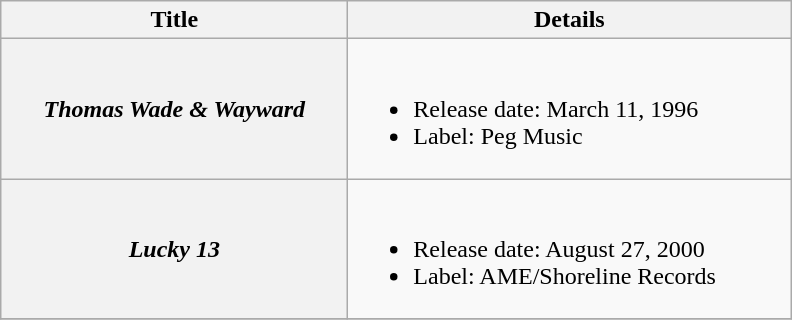<table class="wikitable plainrowheaders">
<tr>
<th style="width:14em;">Title</th>
<th style="width:18em;">Details</th>
</tr>
<tr>
<th scope="row"><em>Thomas Wade & Wayward</em></th>
<td><br><ul><li>Release date: March 11, 1996</li><li>Label: Peg Music</li></ul></td>
</tr>
<tr>
<th scope="row"><em>Lucky 13</em></th>
<td><br><ul><li>Release date: August 27, 2000</li><li>Label: AME/Shoreline Records</li></ul></td>
</tr>
<tr>
</tr>
</table>
